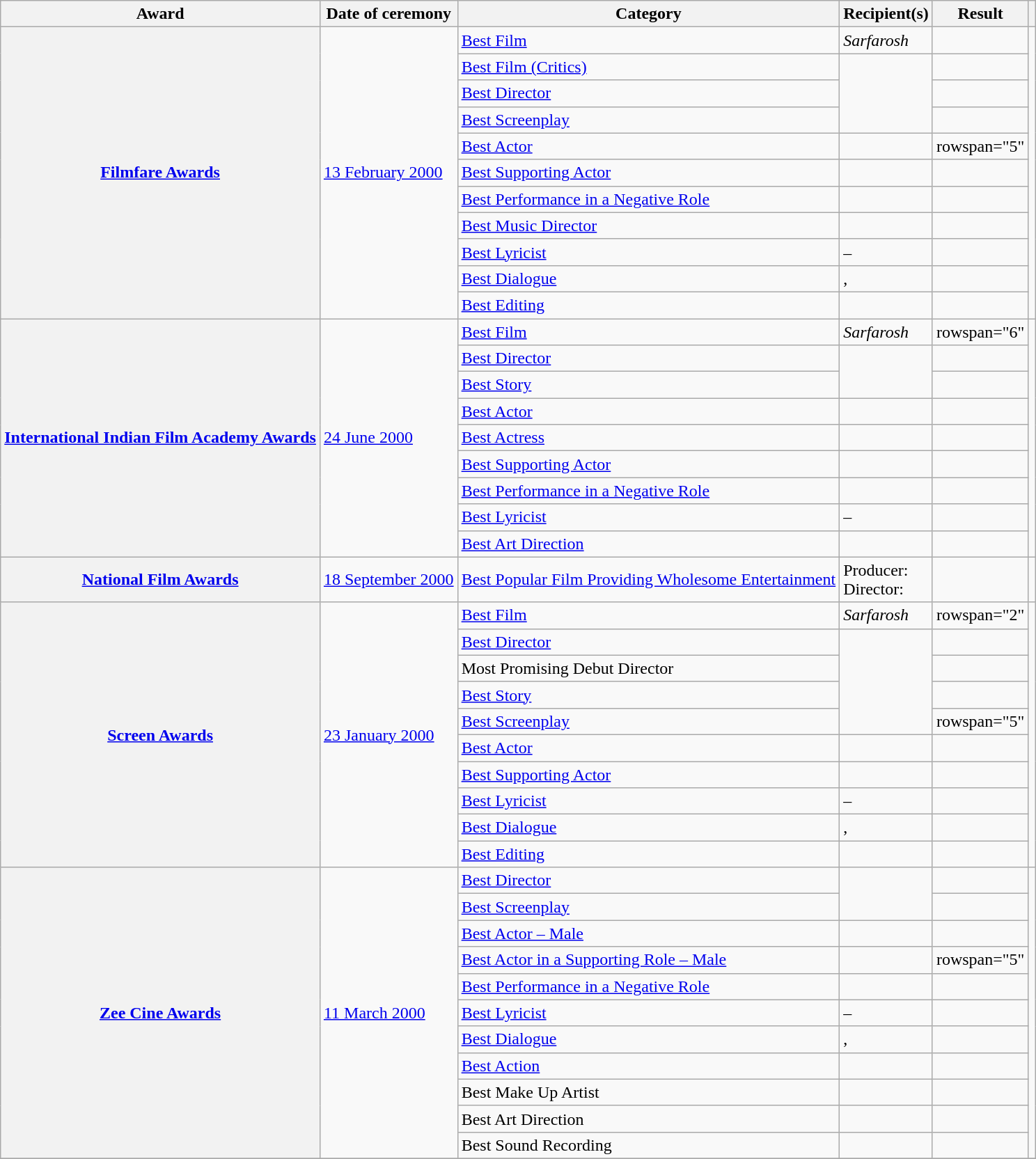<table class="wikitable plainrowheaders sortable">
<tr>
<th scope="col">Award</th>
<th scope="col">Date of ceremony</th>
<th scope="col">Category</th>
<th scope="col">Recipient(s)</th>
<th scope="col">Result</th>
<th scope="col" class="unsortable"></th>
</tr>
<tr>
<th scope="row" rowspan="11"><a href='#'>Filmfare Awards</a></th>
<td rowspan="11"><a href='#'>13 February 2000</a></td>
<td><a href='#'>Best Film</a></td>
<td><em>Sarfarosh</em></td>
<td></td>
<td style="text-align:center;" rowspan="11"><br><br></td>
</tr>
<tr>
<td><a href='#'>Best Film (Critics)</a></td>
<td rowspan="3"></td>
<td></td>
</tr>
<tr>
<td><a href='#'>Best Director</a></td>
<td></td>
</tr>
<tr>
<td><a href='#'>Best Screenplay</a></td>
<td></td>
</tr>
<tr>
<td><a href='#'>Best Actor</a></td>
<td></td>
<td>rowspan="5"</td>
</tr>
<tr>
<td><a href='#'>Best Supporting Actor</a></td>
<td></td>
<td></td>
</tr>
<tr>
<td><a href='#'>Best Performance in a Negative Role</a></td>
<td></td>
<td></td>
</tr>
<tr>
<td><a href='#'>Best Music Director</a></td>
<td></td>
<td></td>
</tr>
<tr>
<td><a href='#'>Best Lyricist</a></td>
<td> – </td>
<td></td>
</tr>
<tr>
<td><a href='#'>Best Dialogue</a></td>
<td>, </td>
<td></td>
</tr>
<tr>
<td><a href='#'>Best Editing</a></td>
<td></td>
<td></td>
</tr>
<tr>
<th scope="row" rowspan="9"><a href='#'>International Indian Film Academy Awards</a></th>
<td rowspan="9"><a href='#'>24 June 2000</a></td>
<td><a href='#'>Best Film</a></td>
<td><em>Sarfarosh</em></td>
<td>rowspan="6"</td>
<td style="text-align:center;" rowspan="9"><br><br></td>
</tr>
<tr>
<td><a href='#'>Best Director</a></td>
<td rowspan="2"></td>
<td></td>
</tr>
<tr>
<td><a href='#'>Best Story</a></td>
<td></td>
</tr>
<tr>
<td><a href='#'>Best Actor</a></td>
<td></td>
<td></td>
</tr>
<tr>
<td><a href='#'>Best Actress</a></td>
<td></td>
<td></td>
</tr>
<tr>
<td><a href='#'>Best Supporting Actor</a></td>
<td></td>
<td></td>
</tr>
<tr>
<td><a href='#'>Best Performance in a Negative Role</a></td>
<td></td>
<td></td>
</tr>
<tr>
<td><a href='#'>Best Lyricist</a></td>
<td> – </td>
<td></td>
</tr>
<tr>
<td><a href='#'>Best Art Direction</a></td>
<td></td>
<td></td>
</tr>
<tr>
<th scope="row"><a href='#'>National Film Awards</a></th>
<td><a href='#'>18 September 2000</a></td>
<td><a href='#'>Best Popular Film Providing Wholesome Entertainment</a></td>
<td>Producer: <br>Director: </td>
<td></td>
<td style="text-align:center;"></td>
</tr>
<tr>
<th scope="row" rowspan="10"><a href='#'>Screen Awards</a></th>
<td rowspan="10"><a href='#'>23 January 2000</a></td>
<td><a href='#'>Best Film</a></td>
<td><em>Sarfarosh</em></td>
<td>rowspan="2"</td>
<td style="text-align:center;" rowspan="10"><br></td>
</tr>
<tr>
<td><a href='#'>Best Director</a></td>
<td rowspan="4"></td>
<td></td>
</tr>
<tr>
<td>Most Promising Debut Director</td>
<td></td>
</tr>
<tr>
<td><a href='#'>Best Story</a></td>
<td></td>
</tr>
<tr>
<td><a href='#'>Best Screenplay</a></td>
<td>rowspan="5"</td>
</tr>
<tr>
<td><a href='#'>Best Actor</a></td>
<td></td>
<td></td>
</tr>
<tr>
<td><a href='#'>Best Supporting Actor</a></td>
<td></td>
<td></td>
</tr>
<tr>
<td><a href='#'>Best Lyricist</a></td>
<td> – </td>
<td></td>
</tr>
<tr>
<td><a href='#'>Best Dialogue</a></td>
<td>, </td>
<td></td>
</tr>
<tr>
<td><a href='#'>Best Editing</a></td>
<td></td>
<td></td>
</tr>
<tr>
<th scope="row" rowspan="11"><a href='#'>Zee Cine Awards</a></th>
<td rowspan="11"><a href='#'>11 March 2000</a></td>
<td><a href='#'>Best Director</a></td>
<td rowspan="2"></td>
<td></td>
<td style="text-align:center;" rowspan="11"><br><br><br><br></td>
</tr>
<tr>
<td><a href='#'>Best Screenplay</a></td>
<td></td>
</tr>
<tr>
<td><a href='#'>Best Actor – Male</a></td>
<td></td>
<td></td>
</tr>
<tr>
<td><a href='#'>Best Actor in a Supporting Role – Male</a></td>
<td></td>
<td>rowspan="5"</td>
</tr>
<tr>
<td><a href='#'>Best Performance in a Negative Role</a></td>
<td></td>
<td></td>
</tr>
<tr>
<td><a href='#'>Best Lyricist</a></td>
<td> – </td>
<td></td>
</tr>
<tr>
<td><a href='#'>Best Dialogue</a></td>
<td>, </td>
<td></td>
</tr>
<tr>
<td><a href='#'>Best Action</a></td>
<td></td>
<td></td>
</tr>
<tr>
<td>Best Make Up Artist</td>
<td></td>
<td></td>
</tr>
<tr>
<td>Best Art Direction</td>
<td></td>
<td></td>
</tr>
<tr>
<td>Best Sound Recording</td>
<td></td>
<td></td>
</tr>
<tr>
</tr>
</table>
